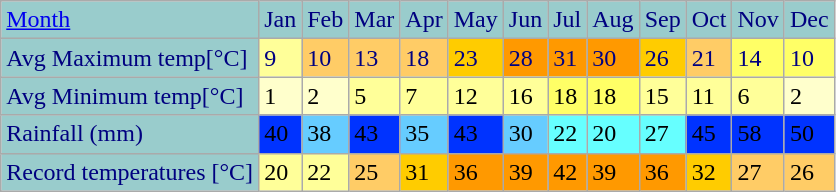<table class="wikitable">
<tr>
<td style="background: #99CCCC; color: #000080" height="17"><a href='#'>Month</a></td>
<td style="background: #99CCCC; color:#000080;">Jan</td>
<td style="background: #99CCCC; color:#000080;">Feb</td>
<td style="background: #99CCCC; color:#000080;">Mar</td>
<td style="background: #99CCCC; color:#000080;">Apr</td>
<td style="background: #99CCCC; color:#000080;">May</td>
<td style="background: #99CCCC; color:#000080;">Jun</td>
<td style="background: #99CCCC; color:#000080;">Jul</td>
<td style="background: #99CCCC; color:#000080;">Aug</td>
<td style="background: #99CCCC; color:#000080;">Sep</td>
<td style="background: #99CCCC; color:#000080;">Oct</td>
<td style="background: #99CCCC; color:#000080;">Nov</td>
<td style="background: #99CCCC; color:#000080;">Dec</td>
</tr>
<tr ---->
<td style="background: #99CCCC; color:#000080;">Avg Maximum temp[°C]</td>
<td style="background: #FFFF99; color:#000080;">9</td>
<td style="background: #FFCC66; color:#000080;">10</td>
<td style="background: #FFCC66; color:#000080;">13</td>
<td style="background: #FFCC66; color:#000080;">18</td>
<td style="background: #FFCC00; color:#000080;">23</td>
<td style="background: #FF9900; color:#000080;">28</td>
<td style="background: #FF9900; color:#000080;">31</td>
<td style="background: #FF9900; color:#000080;">30</td>
<td style="background: #FFCC00; color:#000080;">26</td>
<td style="background: #FFCC66; color:#000080;">21</td>
<td style="background: #FFFF66; color:#000080;">14</td>
<td style="background: #FFFF66; color:#000080;">10</td>
</tr>
<tr ---->
<td style="background: #99CCCC; color:#000080;" height="16;">Avg Minimum   temp[°C]</td>
<td style="background: #FFFFCC; color: black;">1</td>
<td style="background: #FFFFCC; color: black;">2</td>
<td style="background: #FFFF99; color: black;">5</td>
<td style="background: #FFFF99; color: black;">7</td>
<td style="background: #FFFF99; color: black;">12</td>
<td style="background: #FFFF99; color: black;">16</td>
<td style="background: #FFFF66; color: black;">18</td>
<td style="background: #FFFF66; color: black;">18</td>
<td style="background: #FFFF99; color: black;">15</td>
<td style="background: #FFFF99; color: black;">11</td>
<td style="background: #FFFF99; color: black;">6</td>
<td style="background: #FFFFCC; color: black;">2</td>
</tr>
<tr ---->
<td style="background: #99CCCC; color:#000080;">Rainfall (mm)</td>
<td style="background: #0033FF; color: black;">40</td>
<td style="background: #66CCFF; color: black;">38</td>
<td style="background: #0033FF; color: black;">43</td>
<td style="background: #66CCFF; color: black;">35</td>
<td style="background: #0033FF; color: black;">43</td>
<td style="background: #66CCFF; color: black;">30</td>
<td style="background: #66FFFF; color: black;">22</td>
<td style="background: #66FFFF; color: black;">20</td>
<td style="background: #66FFFF; color: black;">27</td>
<td style="background: #0033FF; color: black;">45</td>
<td style="background: #0033FF; color: black;">58</td>
<td style="background: #0033FF; color: black;">50</td>
</tr>
<tr ---->
<td style="background: #99CCCC; color:#000080;">Record temperatures [°C]</td>
<td style="background: #FFFF99;">20</td>
<td style="background: #FFFF99;">22</td>
<td style="background: #FFCC66;">25</td>
<td style="background: #FFCC00;">31</td>
<td style="background: #FF9900;">36</td>
<td style="background: #FF9900;">39</td>
<td style="background: #FF9900;">42</td>
<td style="background: #FF9900;">39</td>
<td style="background: #FF9900;">36</td>
<td style="background: #FFCC00;">32</td>
<td style="background: #FFCC66;">27</td>
<td style="background: #FFCC66;">26</td>
</tr>
</table>
